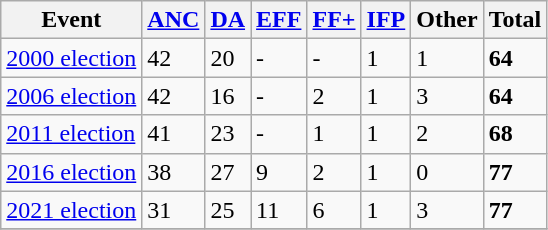<table class="wikitable">
<tr>
<th>Event</th>
<th><a href='#'>ANC</a></th>
<th><a href='#'>DA</a></th>
<th><a href='#'>EFF</a></th>
<th><a href='#'>FF+</a></th>
<th><a href='#'>IFP</a></th>
<th>Other</th>
<th>Total</th>
</tr>
<tr>
<td><a href='#'>2000 election</a></td>
<td>42</td>
<td>20</td>
<td>-</td>
<td>-</td>
<td>1</td>
<td>1</td>
<td><strong>64</strong></td>
</tr>
<tr>
<td><a href='#'>2006 election</a></td>
<td>42</td>
<td>16</td>
<td>-</td>
<td>2</td>
<td>1</td>
<td>3</td>
<td><strong>64</strong></td>
</tr>
<tr>
<td><a href='#'>2011 election</a></td>
<td>41</td>
<td>23</td>
<td>-</td>
<td>1</td>
<td>1</td>
<td>2</td>
<td><strong>68</strong></td>
</tr>
<tr>
<td><a href='#'>2016 election</a></td>
<td>38</td>
<td>27</td>
<td>9</td>
<td>2</td>
<td>1</td>
<td>0</td>
<td><strong>77</strong></td>
</tr>
<tr>
<td><a href='#'>2021 election</a></td>
<td>31</td>
<td>25</td>
<td>11</td>
<td>6</td>
<td>1</td>
<td>3</td>
<td><strong>77</strong></td>
</tr>
<tr>
</tr>
</table>
